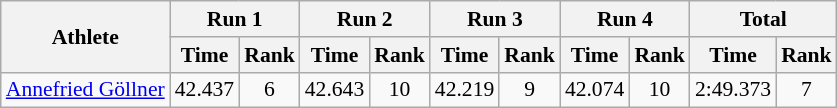<table class="wikitable" border="1" style="font-size:90%">
<tr>
<th rowspan="2">Athlete</th>
<th colspan="2">Run 1</th>
<th colspan="2">Run 2</th>
<th colspan="2">Run 3</th>
<th colspan="2">Run 4</th>
<th colspan="2">Total</th>
</tr>
<tr>
<th>Time</th>
<th>Rank</th>
<th>Time</th>
<th>Rank</th>
<th>Time</th>
<th>Rank</th>
<th>Time</th>
<th>Rank</th>
<th>Time</th>
<th>Rank</th>
</tr>
<tr>
<td><a href='#'>Annefried Göllner</a></td>
<td align="center">42.437</td>
<td align="center">6</td>
<td align="center">42.643</td>
<td align="center">10</td>
<td align="center">42.219</td>
<td align="center">9</td>
<td align="center">42.074</td>
<td align="center">10</td>
<td align="center">2:49.373</td>
<td align="center">7</td>
</tr>
</table>
